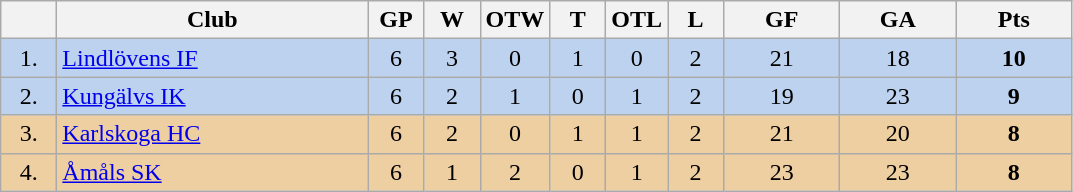<table class="wikitable">
<tr>
<th width="30"></th>
<th width="200">Club</th>
<th width="30">GP</th>
<th width="30">W</th>
<th width="30">OTW</th>
<th width="30">T</th>
<th width="30">OTL</th>
<th width="30">L</th>
<th width="70">GF</th>
<th width="70">GA</th>
<th width="70">Pts</th>
</tr>
<tr bgcolor="#BCD2EE" align="center">
<td>1.</td>
<td align="left"><a href='#'>Lindlövens IF</a></td>
<td>6</td>
<td>3</td>
<td>0</td>
<td>1</td>
<td>0</td>
<td>2</td>
<td>21</td>
<td>18</td>
<td><strong>10</strong></td>
</tr>
<tr bgcolor="#BCD2EE" align="center">
<td>2.</td>
<td align="left"><a href='#'>Kungälvs IK</a></td>
<td>6</td>
<td>2</td>
<td>1</td>
<td>0</td>
<td>1</td>
<td>2</td>
<td>19</td>
<td>23</td>
<td><strong>9</strong></td>
</tr>
<tr bgcolor="#EECFA1" align="center">
<td>3.</td>
<td align="left"><a href='#'>Karlskoga HC</a></td>
<td>6</td>
<td>2</td>
<td>0</td>
<td>1</td>
<td>1</td>
<td>2</td>
<td>21</td>
<td>20</td>
<td><strong>8</strong></td>
</tr>
<tr bgcolor="#EECFA1" align="center">
<td>4.</td>
<td align="left"><a href='#'>Åmåls SK</a></td>
<td>6</td>
<td>1</td>
<td>2</td>
<td>0</td>
<td>1</td>
<td>2</td>
<td>23</td>
<td>23</td>
<td><strong>8</strong></td>
</tr>
</table>
